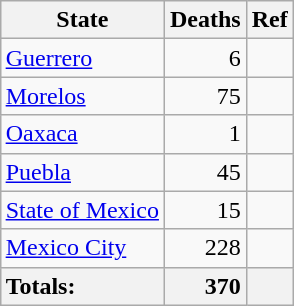<table class="wikitable sortable" style="float:right;clear:right;">
<tr>
<th>State</th>
<th>Deaths</th>
<th class="unsortable">Ref</th>
</tr>
<tr style="text-align:right;">
<td scope="row" style="text-align: left;"><a href='#'>Guerrero</a></td>
<td>6</td>
<td></td>
</tr>
<tr style="text-align:right;">
<td scope="row" style="text-align: left;"><a href='#'>Morelos</a></td>
<td>75</td>
<td></td>
</tr>
<tr style="text-align: right;">
<td scope="row" style="text-align: left;"><a href='#'>Oaxaca</a></td>
<td>1</td>
<td></td>
</tr>
<tr style="text-align: right;">
<td scope="row" style="text-align: left;"><a href='#'>Puebla</a></td>
<td>45</td>
<td></td>
</tr>
<tr style="text-align:right;">
<td scope="row" style="text-align: left;"><a href='#'>State of Mexico</a></td>
<td>15</td>
<td></td>
</tr>
<tr style="text-align:right;">
<td scope="row" style="text-align: left;"><a href='#'>Mexico City</a></td>
<td>228</td>
<td></td>
</tr>
<tr class="sortbottom">
<th scope="row" style="text-align: left;">Totals:</th>
<th style="text-align:right;">370</th>
<th style="text-align:right;"></th>
</tr>
</table>
